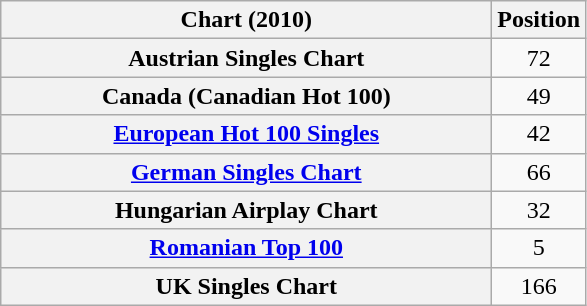<table class="wikitable plainrowheaders" style="text-align:center;" border="1">
<tr>
<th scope="col" style="width:20em;">Chart (2010)</th>
<th scope="col">Position</th>
</tr>
<tr>
<th scope="row">Austrian Singles Chart</th>
<td>72</td>
</tr>
<tr>
<th scope="row">Canada (Canadian Hot 100)</th>
<td align="center">49</td>
</tr>
<tr>
<th scope="row"><a href='#'>European Hot 100 Singles</a></th>
<td>42</td>
</tr>
<tr>
<th scope="row"><a href='#'>German Singles Chart</a></th>
<td>66</td>
</tr>
<tr>
<th scope="row">Hungarian Airplay Chart</th>
<td>32</td>
</tr>
<tr>
<th scope="row"><a href='#'>Romanian Top 100</a></th>
<td>5</td>
</tr>
<tr>
<th scope="row">UK Singles Chart</th>
<td>166</td>
</tr>
</table>
